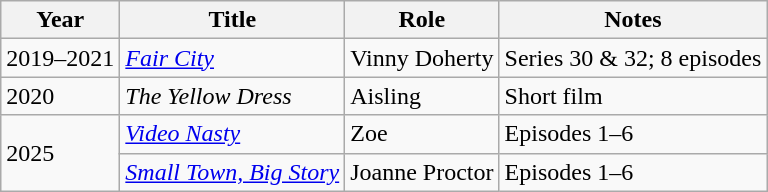<table class="wikitable sortable">
<tr>
<th>Year</th>
<th>Title</th>
<th>Role</th>
<th class="unsortable">Notes</th>
</tr>
<tr>
<td>2019–2021</td>
<td><em><a href='#'>Fair City</a></em></td>
<td>Vinny Doherty</td>
<td>Series 30 & 32; 8 episodes</td>
</tr>
<tr>
<td>2020</td>
<td><em>The Yellow Dress</em></td>
<td>Aisling</td>
<td>Short film</td>
</tr>
<tr>
<td rowspan="2">2025</td>
<td><em><a href='#'>Video Nasty</a></em></td>
<td>Zoe</td>
<td>Episodes 1–6</td>
</tr>
<tr>
<td><em><a href='#'>Small Town, Big Story</a></em></td>
<td>Joanne Proctor</td>
<td>Episodes 1–6</td>
</tr>
</table>
